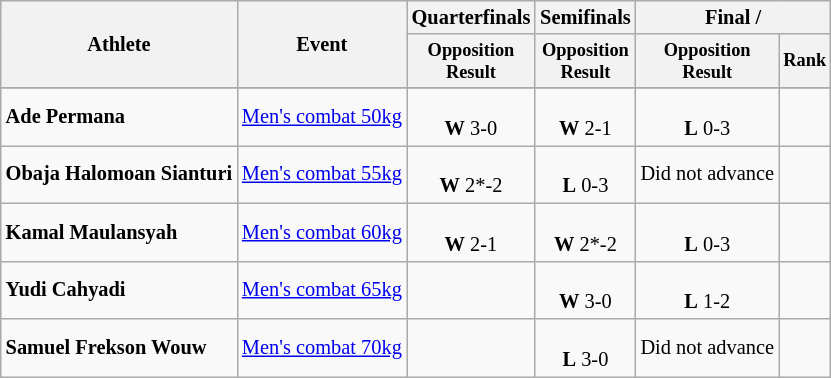<table class="wikitable" style="font-size:85%">
<tr>
<th rowspan=2>Athlete</th>
<th rowspan=2>Event</th>
<th>Quarterfinals</th>
<th>Semifinals</th>
<th colspan=2>Final / </th>
</tr>
<tr style="font-size:90%">
<th>Opposition<br>Result</th>
<th>Opposition<br>Result</th>
<th>Opposition<br>Result</th>
<th>Rank</th>
</tr>
<tr>
</tr>
<tr align=center>
<td align=left><strong>Ade Permana</strong></td>
<td align=left><a href='#'>Men's combat 50kg</a></td>
<td><br><strong>W</strong> 3-0</td>
<td><br><strong>W</strong> 2-1</td>
<td><br><strong>L</strong> 0-3</td>
<td></td>
</tr>
<tr align=center>
<td align=left><strong>Obaja Halomoan Sianturi</strong></td>
<td align=left><a href='#'>Men's combat 55kg</a></td>
<td><br><strong>W</strong> 2*-2</td>
<td><br><strong>L</strong> 0-3</td>
<td>Did not advance</td>
<td></td>
</tr>
<tr align=center>
<td align=left><strong>Kamal Maulansyah</strong></td>
<td align=left><a href='#'>Men's combat 60kg</a></td>
<td><br><strong>W</strong> 2-1</td>
<td><br><strong>W</strong> 2*-2</td>
<td><br><strong>L</strong> 0-3</td>
<td></td>
</tr>
<tr align=center>
<td align=left><strong>Yudi Cahyadi</strong></td>
<td align=left><a href='#'>Men's combat 65kg</a></td>
<td></td>
<td><br><strong>W</strong> 3-0</td>
<td><br><strong>L</strong> 1-2</td>
<td></td>
</tr>
<tr align=center>
<td align=left><strong>Samuel Frekson Wouw</strong></td>
<td align=left><a href='#'>Men's combat 70kg</a></td>
<td></td>
<td><br><strong>L</strong> 3-0</td>
<td>Did not advance</td>
<td></td>
</tr>
</table>
